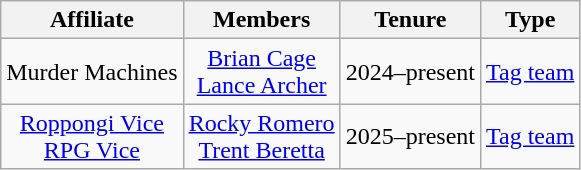<table class="wikitable sortable" style="text-align:center;">
<tr>
<th>Affiliate</th>
<th>Members</th>
<th>Tenure</th>
<th>Type</th>
</tr>
<tr>
<td>Murder Machines</td>
<td><a href='#'>Brian Cage</a><br><a href='#'>Lance Archer</a></td>
<td>2024–present</td>
<td><a href='#'>Tag team</a></td>
</tr>
<tr>
<td><a href='#'>Roppongi Vice<br>RPG Vice</a></td>
<td><a href='#'>Rocky Romero</a><br><a href='#'>Trent Beretta</a></td>
<td>2025–present</td>
<td><a href='#'>Tag team</a></td>
</tr>
</table>
